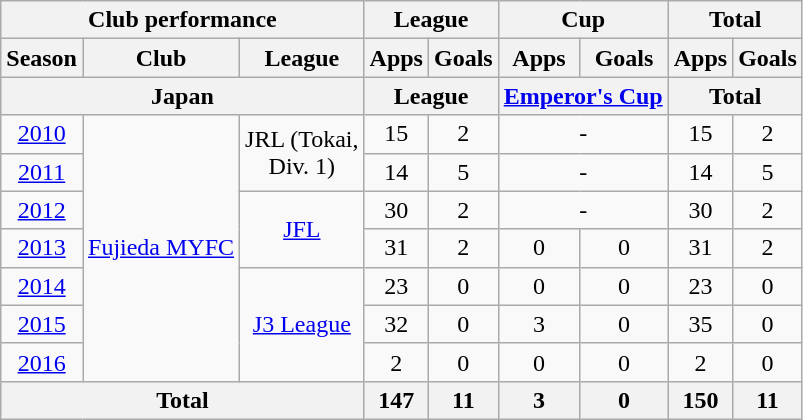<table class="wikitable" style="text-align:center;">
<tr>
<th colspan=3>Club performance</th>
<th colspan=2>League</th>
<th colspan=2>Cup</th>
<th colspan=2>Total</th>
</tr>
<tr>
<th>Season</th>
<th>Club</th>
<th>League</th>
<th>Apps</th>
<th>Goals</th>
<th>Apps</th>
<th>Goals</th>
<th>Apps</th>
<th>Goals</th>
</tr>
<tr>
<th colspan=3>Japan</th>
<th colspan=2>League</th>
<th colspan=2><a href='#'>Emperor's Cup</a></th>
<th colspan=2>Total</th>
</tr>
<tr>
<td><a href='#'>2010</a></td>
<td rowspan="7"><a href='#'>Fujieda MYFC</a></td>
<td rowspan="2">JRL (Tokai,<br>Div. 1)</td>
<td>15</td>
<td>2</td>
<td colspan="2">-</td>
<td>15</td>
<td>2</td>
</tr>
<tr>
<td><a href='#'>2011</a></td>
<td>14</td>
<td>5</td>
<td colspan="2">-</td>
<td>14</td>
<td>5</td>
</tr>
<tr>
<td><a href='#'>2012</a></td>
<td rowspan="2"><a href='#'>JFL</a></td>
<td>30</td>
<td>2</td>
<td colspan="2">-</td>
<td>30</td>
<td>2</td>
</tr>
<tr>
<td><a href='#'>2013</a></td>
<td>31</td>
<td>2</td>
<td>0</td>
<td>0</td>
<td>31</td>
<td>2</td>
</tr>
<tr>
<td><a href='#'>2014</a></td>
<td rowspan="3"><a href='#'>J3 League</a></td>
<td>23</td>
<td>0</td>
<td>0</td>
<td>0</td>
<td>23</td>
<td>0</td>
</tr>
<tr>
<td><a href='#'>2015</a></td>
<td>32</td>
<td>0</td>
<td>3</td>
<td>0</td>
<td>35</td>
<td>0</td>
</tr>
<tr>
<td><a href='#'>2016</a></td>
<td>2</td>
<td>0</td>
<td>0</td>
<td>0</td>
<td>2</td>
<td>0</td>
</tr>
<tr>
<th colspan=3>Total</th>
<th>147</th>
<th>11</th>
<th>3</th>
<th>0</th>
<th>150</th>
<th>11</th>
</tr>
</table>
